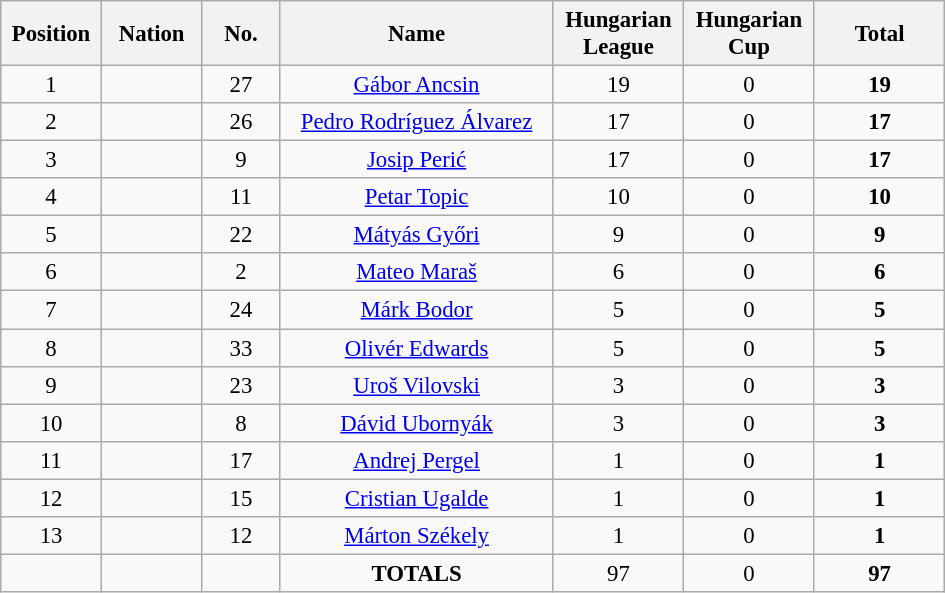<table class="wikitable" style="font-size: 95%; text-align: center;">
<tr>
<th width=60>Position</th>
<th width=60>Nation</th>
<th width=45>No.</th>
<th width=175>Name</th>
<th width=80>Hungarian League</th>
<th width=80>Hungarian Cup</th>
<th width=80>Total</th>
</tr>
<tr>
<td>1</td>
<td></td>
<td>27</td>
<td><a href='#'>Gábor Ancsin</a></td>
<td>19</td>
<td>0</td>
<td><strong>19</strong></td>
</tr>
<tr>
<td>2</td>
<td> </td>
<td>26</td>
<td><a href='#'>Pedro Rodríguez Álvarez</a></td>
<td>17</td>
<td>0</td>
<td><strong>17</strong></td>
</tr>
<tr>
<td>3</td>
<td></td>
<td>9</td>
<td><a href='#'>Josip Perić</a></td>
<td>17</td>
<td>0</td>
<td><strong>17</strong></td>
</tr>
<tr>
<td>4</td>
<td> </td>
<td>11</td>
<td><a href='#'>Petar Topic</a></td>
<td>10</td>
<td>0</td>
<td><strong>10</strong></td>
</tr>
<tr>
<td>5</td>
<td></td>
<td>22</td>
<td><a href='#'>Mátyás Győri</a></td>
<td>9</td>
<td>0</td>
<td><strong>9</strong></td>
</tr>
<tr>
<td>6</td>
<td></td>
<td>2</td>
<td><a href='#'>Mateo Maraš</a></td>
<td>6</td>
<td>0</td>
<td><strong>6</strong></td>
</tr>
<tr>
<td>7</td>
<td></td>
<td>24</td>
<td><a href='#'>Márk Bodor</a></td>
<td>5</td>
<td>0</td>
<td><strong>5</strong></td>
</tr>
<tr>
<td>8</td>
<td></td>
<td>33</td>
<td><a href='#'>Olivér Edwards</a></td>
<td>5</td>
<td>0</td>
<td><strong>5</strong></td>
</tr>
<tr>
<td>9</td>
<td> </td>
<td>23</td>
<td><a href='#'>Uroš Vilovski</a></td>
<td>3</td>
<td>0</td>
<td><strong>3</strong></td>
</tr>
<tr>
<td>10</td>
<td></td>
<td>8</td>
<td><a href='#'>Dávid Ubornyák</a></td>
<td>3</td>
<td>0</td>
<td><strong>3</strong></td>
</tr>
<tr>
<td>11</td>
<td></td>
<td>17</td>
<td><a href='#'>Andrej Pergel</a></td>
<td>1</td>
<td>0</td>
<td><strong>1</strong></td>
</tr>
<tr>
<td>12</td>
<td></td>
<td>15</td>
<td><a href='#'>Cristian Ugalde</a></td>
<td>1</td>
<td>0</td>
<td><strong>1</strong></td>
</tr>
<tr>
<td>13</td>
<td></td>
<td>12</td>
<td><a href='#'>Márton Székely</a></td>
<td>1</td>
<td>0</td>
<td><strong>1</strong></td>
</tr>
<tr>
<td></td>
<td></td>
<td></td>
<td><strong>TOTALS</strong></td>
<td>97</td>
<td>0</td>
<td><strong>97</strong></td>
</tr>
</table>
